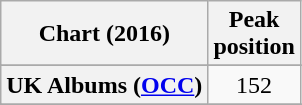<table class="wikitable sortable plainrowheaders" style="text-align:center">
<tr>
<th scope="col">Chart (2016)</th>
<th scope="col">Peak<br> position</th>
</tr>
<tr>
</tr>
<tr>
</tr>
<tr>
</tr>
<tr>
</tr>
<tr>
</tr>
<tr>
</tr>
<tr>
</tr>
<tr>
</tr>
<tr>
</tr>
<tr>
</tr>
<tr>
<th scope="row">UK Albums (<a href='#'>OCC</a>)</th>
<td>152</td>
</tr>
<tr>
</tr>
<tr>
</tr>
<tr>
</tr>
</table>
